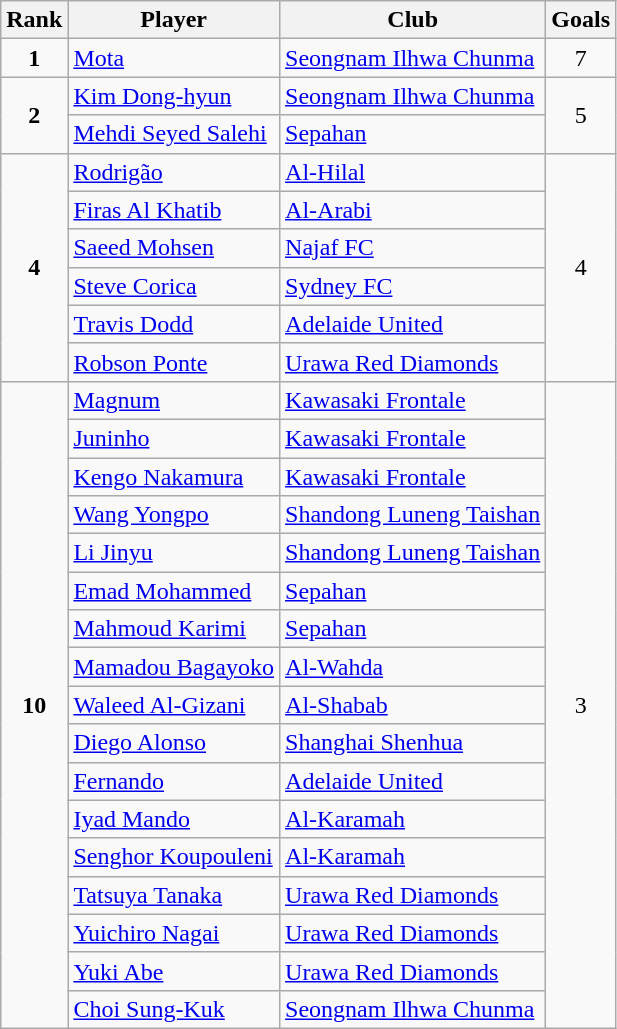<table class="wikitable">
<tr>
<th>Rank</th>
<th>Player</th>
<th>Club</th>
<th>Goals</th>
</tr>
<tr>
<td align=center><strong>1</strong></td>
<td> <a href='#'>Mota</a></td>
<td> <a href='#'>Seongnam Ilhwa Chunma</a></td>
<td align=center>7</td>
</tr>
<tr>
<td rowspan="2" align=center><strong>2</strong></td>
<td> <a href='#'>Kim Dong-hyun</a></td>
<td> <a href='#'>Seongnam Ilhwa Chunma</a></td>
<td rowspan="2" align=center>5</td>
</tr>
<tr>
<td> <a href='#'>Mehdi Seyed Salehi</a></td>
<td> <a href='#'>Sepahan</a></td>
</tr>
<tr>
<td rowspan="6" align=center><strong>4</strong></td>
<td> <a href='#'>Rodrigão</a></td>
<td> <a href='#'>Al-Hilal</a></td>
<td rowspan="6" align=center>4</td>
</tr>
<tr>
<td> <a href='#'>Firas Al Khatib</a></td>
<td> <a href='#'>Al-Arabi</a></td>
</tr>
<tr>
<td> <a href='#'>Saeed Mohsen</a></td>
<td> <a href='#'>Najaf FC</a></td>
</tr>
<tr>
<td> <a href='#'>Steve Corica</a></td>
<td> <a href='#'>Sydney FC</a></td>
</tr>
<tr>
<td> <a href='#'>Travis Dodd</a></td>
<td> <a href='#'>Adelaide United</a></td>
</tr>
<tr>
<td> <a href='#'>Robson Ponte</a></td>
<td> <a href='#'>Urawa Red Diamonds</a></td>
</tr>
<tr>
<td rowspan="17" align=center><strong>10</strong></td>
<td> <a href='#'>Magnum</a></td>
<td> <a href='#'>Kawasaki Frontale</a></td>
<td rowspan="17" align=center>3</td>
</tr>
<tr>
<td> <a href='#'>Juninho</a></td>
<td> <a href='#'>Kawasaki Frontale</a></td>
</tr>
<tr>
<td> <a href='#'>Kengo Nakamura</a></td>
<td> <a href='#'>Kawasaki Frontale</a></td>
</tr>
<tr>
<td> <a href='#'>Wang Yongpo</a></td>
<td> <a href='#'>Shandong Luneng Taishan</a></td>
</tr>
<tr>
<td> <a href='#'>Li Jinyu</a></td>
<td> <a href='#'>Shandong Luneng Taishan</a></td>
</tr>
<tr>
<td> <a href='#'>Emad Mohammed</a></td>
<td> <a href='#'>Sepahan</a></td>
</tr>
<tr>
<td> <a href='#'>Mahmoud Karimi</a></td>
<td> <a href='#'>Sepahan</a></td>
</tr>
<tr>
<td> <a href='#'>Mamadou Bagayoko</a></td>
<td> <a href='#'>Al-Wahda</a></td>
</tr>
<tr>
<td> <a href='#'>Waleed Al-Gizani</a></td>
<td> <a href='#'>Al-Shabab</a></td>
</tr>
<tr>
<td> <a href='#'>Diego Alonso</a></td>
<td> <a href='#'>Shanghai Shenhua</a></td>
</tr>
<tr>
<td> <a href='#'>Fernando</a></td>
<td> <a href='#'>Adelaide United</a></td>
</tr>
<tr>
<td> <a href='#'>Iyad Mando</a></td>
<td> <a href='#'>Al-Karamah</a></td>
</tr>
<tr>
<td> <a href='#'>Senghor Koupouleni</a></td>
<td> <a href='#'>Al-Karamah</a></td>
</tr>
<tr>
<td> <a href='#'>Tatsuya Tanaka</a></td>
<td> <a href='#'>Urawa Red Diamonds</a></td>
</tr>
<tr>
<td> <a href='#'>Yuichiro Nagai</a></td>
<td> <a href='#'>Urawa Red Diamonds</a></td>
</tr>
<tr>
<td> <a href='#'>Yuki Abe</a></td>
<td> <a href='#'>Urawa Red Diamonds</a></td>
</tr>
<tr>
<td> <a href='#'>Choi Sung-Kuk</a></td>
<td> <a href='#'>Seongnam Ilhwa Chunma</a></td>
</tr>
</table>
